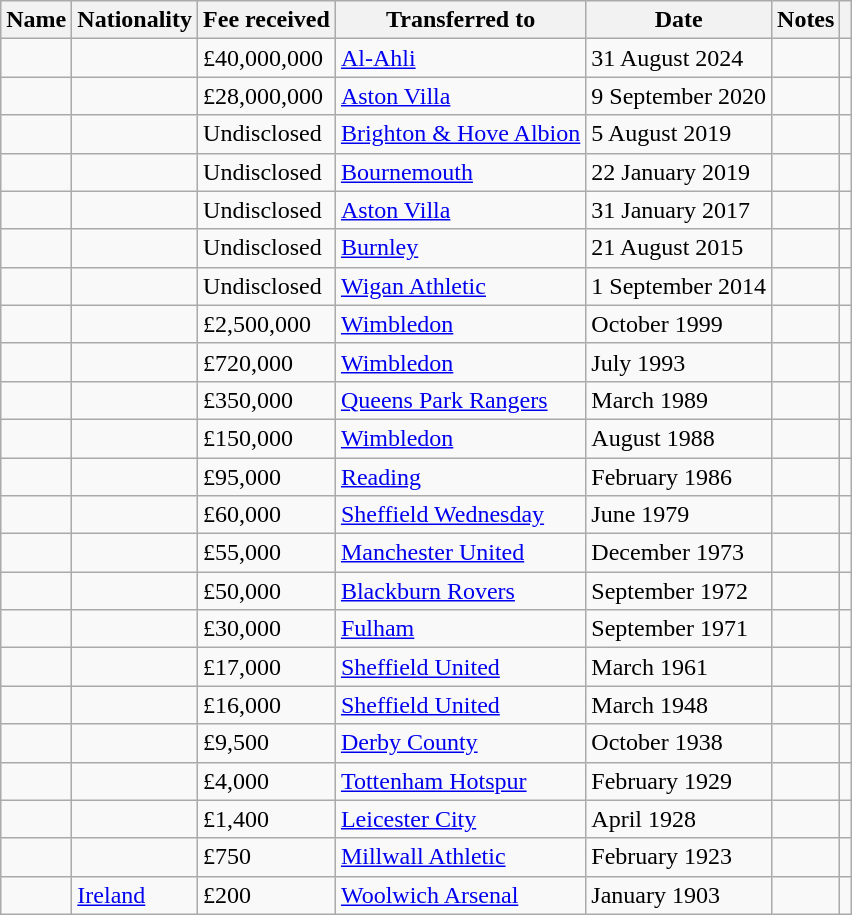<table class="wikitable">
<tr>
<th>Name</th>
<th>Nationality</th>
<th>Fee received</th>
<th>Transferred to</th>
<th>Date</th>
<th>Notes</th>
<th></th>
</tr>
<tr>
<td></td>
<td></td>
<td>£40,000,000</td>
<td> <a href='#'>Al-Ahli</a></td>
<td>31 August 2024</td>
<td style="text-align:center;"></td>
<td style="text-align:center;"></td>
</tr>
<tr>
<td></td>
<td></td>
<td>£28,000,000</td>
<td> <a href='#'>Aston Villa</a></td>
<td>9 September 2020</td>
<td style="text-align:center;"></td>
<td style="text-align:center;"></td>
</tr>
<tr>
<td></td>
<td></td>
<td>Undisclosed</td>
<td> <a href='#'>Brighton & Hove Albion</a></td>
<td>5 August 2019</td>
<td style="text-align:center;"></td>
<td style="text-align:center;"></td>
</tr>
<tr>
<td></td>
<td></td>
<td>Undisclosed</td>
<td> <a href='#'>Bournemouth</a></td>
<td>22 January 2019</td>
<td style="text-align:center;"></td>
<td style="text-align:center;"></td>
</tr>
<tr>
<td></td>
<td></td>
<td>Undisclosed</td>
<td> <a href='#'>Aston Villa</a></td>
<td>31 January 2017</td>
<td style="text-align:center;"></td>
<td style="text-align:center;"></td>
</tr>
<tr>
<td></td>
<td></td>
<td>Undisclosed</td>
<td> <a href='#'>Burnley</a></td>
<td>21 August 2015</td>
<td style="text-align:center;"></td>
<td style="text-align:center;"></td>
</tr>
<tr>
<td></td>
<td></td>
<td>Undisclosed</td>
<td> <a href='#'>Wigan Athletic</a></td>
<td>1 September 2014</td>
<td style="text-align:center;"></td>
<td style="text-align:center;"></td>
</tr>
<tr>
<td></td>
<td></td>
<td>£2,500,000</td>
<td> <a href='#'>Wimbledon</a></td>
<td>October 1999</td>
<td></td>
<td style="text-align:center;"></td>
</tr>
<tr>
<td></td>
<td></td>
<td>£720,000</td>
<td> <a href='#'>Wimbledon</a></td>
<td>July 1993</td>
<td style="text-align:center;"></td>
<td style="text-align:center;"></td>
</tr>
<tr>
<td></td>
<td></td>
<td>£350,000</td>
<td> <a href='#'>Queens Park Rangers</a></td>
<td>March 1989</td>
<td style="text-align:center;"></td>
<td style="text-align:center;"></td>
</tr>
<tr>
<td></td>
<td></td>
<td>£150,000</td>
<td> <a href='#'>Wimbledon</a></td>
<td>August 1988</td>
<td></td>
<td style="text-align:center;"></td>
</tr>
<tr>
<td></td>
<td></td>
<td>£95,000</td>
<td> <a href='#'>Reading</a></td>
<td>February 1986</td>
<td></td>
<td style="text-align:center;"></td>
</tr>
<tr>
<td></td>
<td></td>
<td>£60,000</td>
<td> <a href='#'>Sheffield Wednesday</a></td>
<td>June 1979</td>
<td></td>
<td style="text-align:center;"></td>
</tr>
<tr>
<td></td>
<td></td>
<td>£55,000</td>
<td> <a href='#'>Manchester United</a></td>
<td>December 1973</td>
<td style="text-align:center;"></td>
<td style="text-align:center;"></td>
</tr>
<tr>
<td></td>
<td></td>
<td>£50,000</td>
<td> <a href='#'>Blackburn Rovers</a></td>
<td>September 1972</td>
<td></td>
<td style="text-align:center;"></td>
</tr>
<tr>
<td></td>
<td></td>
<td>£30,000</td>
<td> <a href='#'>Fulham</a></td>
<td>September 1971</td>
<td></td>
<td style="text-align:center;"></td>
</tr>
<tr>
<td></td>
<td></td>
<td>£17,000</td>
<td> <a href='#'>Sheffield United</a></td>
<td>March 1961</td>
<td></td>
<td style="text-align:center;"></td>
</tr>
<tr>
<td></td>
<td></td>
<td>£16,000</td>
<td> <a href='#'>Sheffield United</a></td>
<td>March 1948</td>
<td></td>
<td style="text-align:center;"></td>
</tr>
<tr>
<td></td>
<td></td>
<td>£9,500</td>
<td> <a href='#'>Derby County</a></td>
<td>October 1938</td>
<td></td>
<td style="text-align:center;"></td>
</tr>
<tr>
<td></td>
<td></td>
<td>£4,000</td>
<td> <a href='#'>Tottenham Hotspur</a></td>
<td>February 1929</td>
<td></td>
<td style="text-align:center;"></td>
</tr>
<tr>
<td></td>
<td></td>
<td>£1,400</td>
<td> <a href='#'>Leicester City</a></td>
<td>April 1928</td>
<td></td>
<td style="text-align:center;"></td>
</tr>
<tr>
<td></td>
<td></td>
<td>£750</td>
<td> <a href='#'>Millwall Athletic</a></td>
<td>February 1923</td>
<td></td>
<td style="text-align:center;"></td>
</tr>
<tr>
<td></td>
<td> <a href='#'>Ireland</a></td>
<td>£200</td>
<td> <a href='#'>Woolwich Arsenal</a></td>
<td>January 1903</td>
<td style="text-align:center;"></td>
<td style="text-align:center;"></td>
</tr>
</table>
